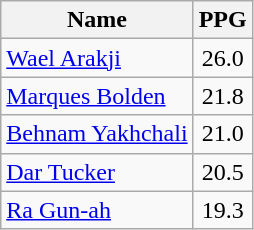<table class="wikitable">
<tr>
<th>Name</th>
<th>PPG</th>
</tr>
<tr>
<td> <a href='#'>Wael Arakji</a></td>
<td align=center>26.0</td>
</tr>
<tr>
<td> <a href='#'>Marques Bolden</a></td>
<td align=center>21.8</td>
</tr>
<tr>
<td> <a href='#'>Behnam Yakhchali</a></td>
<td align=center>21.0</td>
</tr>
<tr>
<td> <a href='#'>Dar Tucker</a></td>
<td align=center>20.5</td>
</tr>
<tr>
<td> <a href='#'>Ra Gun-ah</a></td>
<td align=center>19.3</td>
</tr>
</table>
